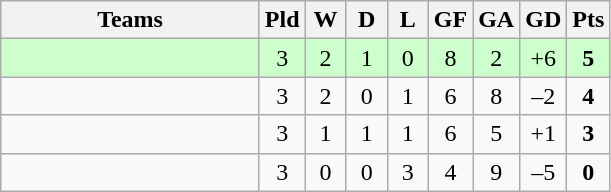<table class="wikitable" style="text-align: center;">
<tr>
<th width=165>Teams</th>
<th width=20>Pld</th>
<th width=20>W</th>
<th width=20>D</th>
<th width=20>L</th>
<th width=20>GF</th>
<th width=20>GA</th>
<th width=20>GD</th>
<th width=20>Pts</th>
</tr>
<tr align=center style="background:#ccffcc;">
<td style="text-align:left;"></td>
<td>3</td>
<td>2</td>
<td>1</td>
<td>0</td>
<td>8</td>
<td>2</td>
<td>+6</td>
<td><strong>5</strong></td>
</tr>
<tr align=center>
<td style="text-align:left;"></td>
<td>3</td>
<td>2</td>
<td>0</td>
<td>1</td>
<td>6</td>
<td>8</td>
<td>–2</td>
<td><strong>4</strong></td>
</tr>
<tr align=center>
<td style="text-align:left;"></td>
<td>3</td>
<td>1</td>
<td>1</td>
<td>1</td>
<td>6</td>
<td>5</td>
<td>+1</td>
<td><strong>3</strong></td>
</tr>
<tr align=center>
<td style="text-align:left;"></td>
<td>3</td>
<td>0</td>
<td>0</td>
<td>3</td>
<td>4</td>
<td>9</td>
<td>–5</td>
<td><strong>0</strong></td>
</tr>
</table>
